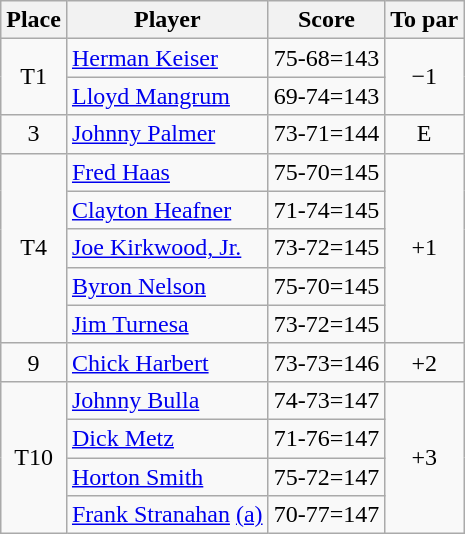<table class="wikitable">
<tr>
<th>Place</th>
<th>Player</th>
<th>Score</th>
<th>To par</th>
</tr>
<tr>
<td rowspan="2" align="center">T1</td>
<td> <a href='#'>Herman Keiser</a></td>
<td>75-68=143</td>
<td rowspan="2"  align="center">−1</td>
</tr>
<tr>
<td> <a href='#'>Lloyd Mangrum</a></td>
<td>69-74=143</td>
</tr>
<tr>
<td align="center">3</td>
<td> <a href='#'>Johnny Palmer</a></td>
<td>73-71=144</td>
<td align="center">E</td>
</tr>
<tr>
<td rowspan="5" align="center">T4</td>
<td> <a href='#'>Fred Haas</a></td>
<td>75-70=145</td>
<td rowspan="5" align="center">+1</td>
</tr>
<tr>
<td> <a href='#'>Clayton Heafner</a></td>
<td>71-74=145</td>
</tr>
<tr>
<td> <a href='#'>Joe Kirkwood, Jr.</a></td>
<td>73-72=145</td>
</tr>
<tr>
<td> <a href='#'>Byron Nelson</a></td>
<td>75-70=145</td>
</tr>
<tr>
<td> <a href='#'>Jim Turnesa</a></td>
<td>73-72=145</td>
</tr>
<tr>
<td align="center">9</td>
<td> <a href='#'>Chick Harbert</a></td>
<td>73-73=146</td>
<td align="center">+2</td>
</tr>
<tr>
<td rowspan="4" align="center">T10</td>
<td> <a href='#'>Johnny Bulla</a></td>
<td>74-73=147</td>
<td rowspan="4" align="center">+3</td>
</tr>
<tr>
<td> <a href='#'>Dick Metz</a></td>
<td>71-76=147</td>
</tr>
<tr>
<td> <a href='#'>Horton Smith</a></td>
<td>75-72=147</td>
</tr>
<tr>
<td> <a href='#'>Frank Stranahan</a> <a href='#'>(a)</a></td>
<td>70-77=147</td>
</tr>
</table>
